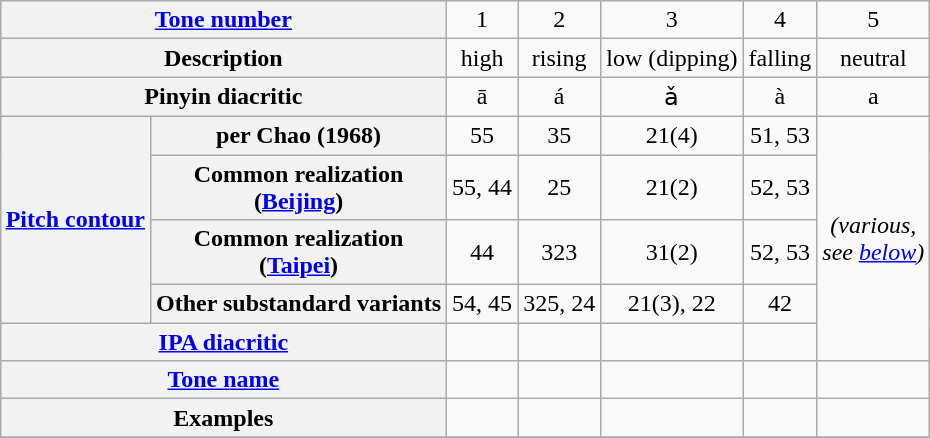<table class="wikitable" style="text-align:center; margin:1em auto 1em auto">
<tr>
<th colspan="2"><a href='#'>Tone number</a></th>
<td>1</td>
<td>2</td>
<td>3</td>
<td>4</td>
<td>5</td>
</tr>
<tr>
<th colspan="2">Description</th>
<td>high</td>
<td>rising</td>
<td>low (dipping)</td>
<td>falling</td>
<td>neutral</td>
</tr>
<tr>
<th colspan="2">Pinyin diacritic</th>
<td>ā</td>
<td>á</td>
<td>ǎ</td>
<td>à</td>
<td>a</td>
</tr>
<tr>
<th rowspan="4"><a href='#'>Pitch contour</a></th>
<th>per Chao (1968)</th>
<td> 55</td>
<td> 35</td>
<td> 21(4)</td>
<td> 51,  53</td>
<td rowspan="5"><em>(various,<br>see <a href='#'>below</a>)</em></td>
</tr>
<tr>
<th>Common realization<br>(<a href='#'>Beijing</a>)</th>
<td> 55,  44</td>
<td> 25</td>
<td> 21(2)</td>
<td> 52,  53</td>
</tr>
<tr>
<th>Common realization<br>(<a href='#'>Taipei</a>)</th>
<td> 44</td>
<td> 323</td>
<td> 31(2)</td>
<td> 52,  53</td>
</tr>
<tr>
<th>Other substandard variants</th>
<td> 54,  45</td>
<td> 325,  24</td>
<td> 21(3),  22</td>
<td> 42</td>
</tr>
<tr>
<th colspan="2"><a href='#'>IPA diacritic</a></th>
<td></td>
<td></td>
<td> </td>
<td></td>
</tr>
<tr>
<th colspan="2"><a href='#'>Tone name</a></th>
<td></td>
<td></td>
<td></td>
<td></td>
<td></td>
</tr>
<tr>
<th colspan="2">Examples</th>
<td></td>
<td></td>
<td></td>
<td></td>
<td></td>
</tr>
<tr>
</tr>
</table>
